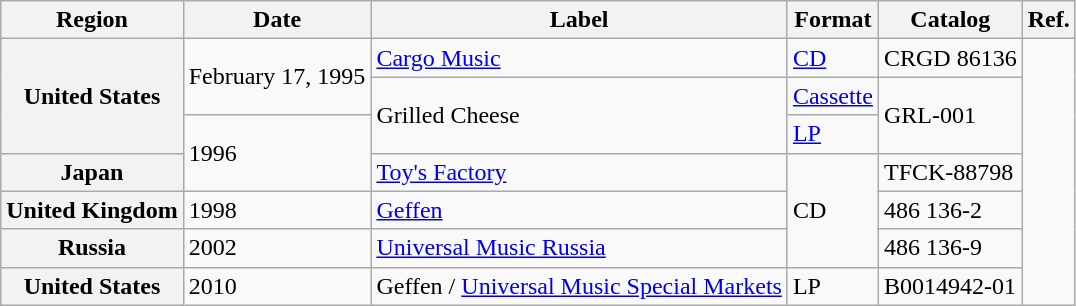<table class="wikitable plainrowheaders">
<tr>
<th>Region</th>
<th>Date</th>
<th>Label</th>
<th>Format</th>
<th>Catalog</th>
<th>Ref.</th>
</tr>
<tr>
<th scope="row" rowspan="4">United States</th>
<td rowspan="3">February 17, 1995</td>
<td><a href='#'>Cargo Music</a></td>
<td rowspan="2"><a href='#'>CD</a></td>
<td>CRGD 86136</td>
<td rowspan="8"></td>
</tr>
<tr>
<td rowspan="3">Grilled Cheese</td>
<td rowspan="3">GRL-001</td>
</tr>
<tr>
<td><a href='#'>Cassette</a></td>
</tr>
<tr>
<td rowspan="2">1996</td>
<td><a href='#'>LP</a></td>
</tr>
<tr>
<th scope="row">Japan</th>
<td><a href='#'>Toy's Factory</a></td>
<td rowspan="3">CD</td>
<td>TFCK-88798</td>
</tr>
<tr>
<th scope="row">United Kingdom</th>
<td>1998</td>
<td><a href='#'>Geffen</a></td>
<td>486 136-2</td>
</tr>
<tr>
<th scope="row">Russia</th>
<td>2002</td>
<td><a href='#'>Universal Music Russia</a></td>
<td>486 136-9</td>
</tr>
<tr>
<th scope="row">United States</th>
<td>2010</td>
<td>Geffen / <a href='#'>Universal Music Special Markets</a></td>
<td>LP</td>
<td>B0014942-01</td>
</tr>
</table>
